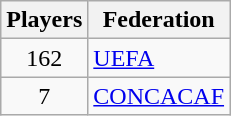<table class="wikitable">
<tr>
<th>Players</th>
<th>Federation</th>
</tr>
<tr>
<td align="center">162</td>
<td><a href='#'>UEFA</a></td>
</tr>
<tr>
<td align="center">7</td>
<td><a href='#'>CONCACAF</a></td>
</tr>
</table>
